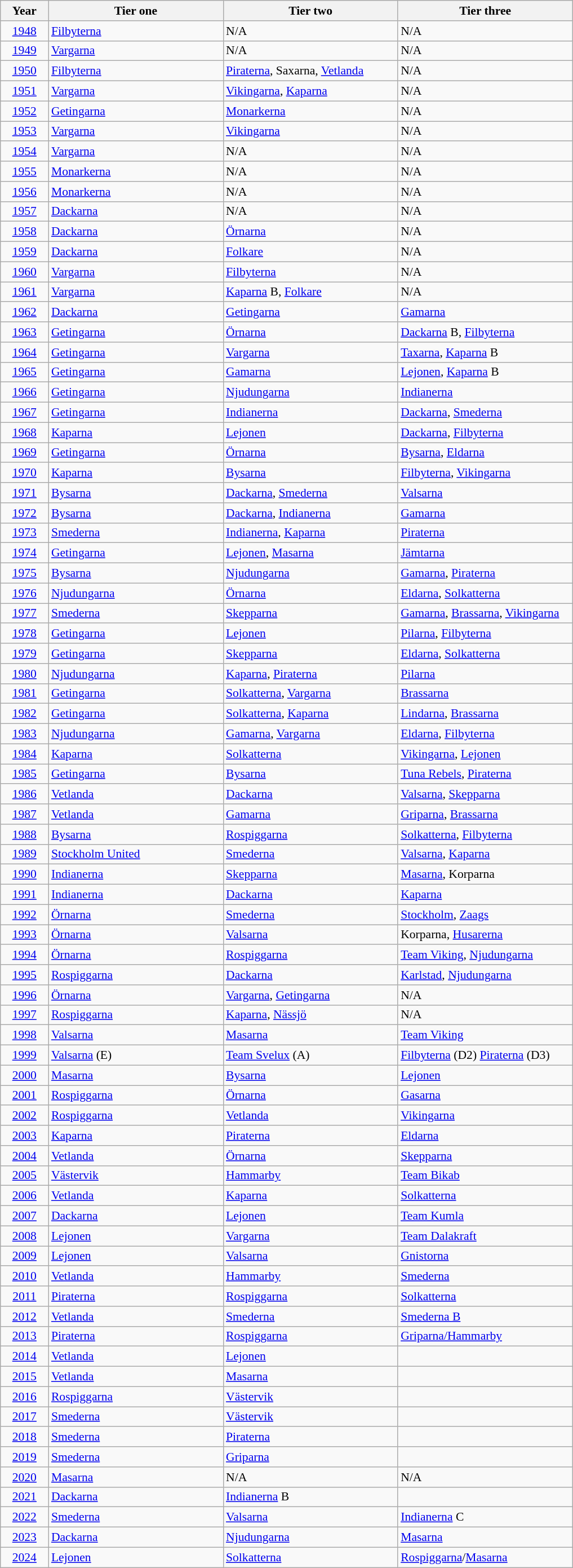<table class="wikitable" style="font-size: 90%">
<tr>
<th width=50>Year</th>
<th width=200>Tier one</th>
<th width=200>Tier two</th>
<th width=200>Tier three</th>
</tr>
<tr>
<td align=center><a href='#'>1948</a></td>
<td><a href='#'>Filbyterna</a></td>
<td>N/A</td>
<td>N/A</td>
</tr>
<tr>
<td align=center><a href='#'>1949</a></td>
<td><a href='#'>Vargarna</a></td>
<td>N/A</td>
<td>N/A</td>
</tr>
<tr>
<td align=center><a href='#'>1950</a></td>
<td><a href='#'>Filbyterna</a></td>
<td><a href='#'>Piraterna</a>, Saxarna, <a href='#'>Vetlanda</a></td>
<td>N/A</td>
</tr>
<tr>
<td align=center><a href='#'>1951</a></td>
<td><a href='#'>Vargarna</a></td>
<td><a href='#'>Vikingarna</a>, <a href='#'>Kaparna</a></td>
<td>N/A</td>
</tr>
<tr>
<td align=center><a href='#'>1952</a></td>
<td><a href='#'>Getingarna</a></td>
<td><a href='#'>Monarkerna</a></td>
<td>N/A</td>
</tr>
<tr>
<td align=center><a href='#'>1953</a></td>
<td><a href='#'>Vargarna</a></td>
<td><a href='#'>Vikingarna</a></td>
<td>N/A</td>
</tr>
<tr>
<td align=center><a href='#'>1954</a></td>
<td><a href='#'>Vargarna</a></td>
<td>N/A</td>
<td>N/A</td>
</tr>
<tr>
<td align=center><a href='#'>1955</a></td>
<td><a href='#'>Monarkerna</a></td>
<td>N/A</td>
<td>N/A</td>
</tr>
<tr>
<td align=center><a href='#'>1956</a></td>
<td><a href='#'>Monarkerna</a></td>
<td>N/A</td>
<td>N/A</td>
</tr>
<tr>
<td align=center><a href='#'>1957</a></td>
<td><a href='#'>Dackarna</a></td>
<td>N/A</td>
<td>N/A</td>
</tr>
<tr>
<td align=center><a href='#'>1958</a></td>
<td><a href='#'>Dackarna</a></td>
<td><a href='#'>Örnarna</a></td>
<td>N/A</td>
</tr>
<tr>
<td align=center><a href='#'>1959</a></td>
<td><a href='#'>Dackarna</a></td>
<td><a href='#'>Folkare</a></td>
<td>N/A</td>
</tr>
<tr>
<td align=center><a href='#'>1960</a></td>
<td><a href='#'>Vargarna</a></td>
<td><a href='#'>Filbyterna</a></td>
<td>N/A</td>
</tr>
<tr>
<td align=center><a href='#'>1961</a></td>
<td><a href='#'>Vargarna</a></td>
<td><a href='#'>Kaparna</a> B, <a href='#'>Folkare</a></td>
<td>N/A</td>
</tr>
<tr>
<td align=center><a href='#'>1962</a></td>
<td><a href='#'>Dackarna</a></td>
<td><a href='#'>Getingarna</a></td>
<td><a href='#'>Gamarna</a></td>
</tr>
<tr>
<td align=center><a href='#'>1963</a></td>
<td><a href='#'>Getingarna</a></td>
<td><a href='#'>Örnarna</a></td>
<td><a href='#'>Dackarna</a> B, <a href='#'>Filbyterna</a></td>
</tr>
<tr>
<td align=center><a href='#'>1964</a></td>
<td><a href='#'>Getingarna</a></td>
<td><a href='#'>Vargarna</a></td>
<td><a href='#'>Taxarna</a>, <a href='#'>Kaparna</a> B</td>
</tr>
<tr>
<td align=center><a href='#'>1965</a></td>
<td><a href='#'>Getingarna</a></td>
<td><a href='#'>Gamarna</a></td>
<td><a href='#'>Lejonen</a>, <a href='#'>Kaparna</a> B</td>
</tr>
<tr>
<td align=center><a href='#'>1966</a></td>
<td><a href='#'>Getingarna</a></td>
<td><a href='#'>Njudungarna</a></td>
<td><a href='#'>Indianerna</a></td>
</tr>
<tr>
<td align=center><a href='#'>1967</a></td>
<td><a href='#'>Getingarna</a></td>
<td><a href='#'>Indianerna</a></td>
<td><a href='#'>Dackarna</a>, <a href='#'>Smederna</a></td>
</tr>
<tr>
<td align=center><a href='#'>1968</a></td>
<td><a href='#'>Kaparna</a></td>
<td><a href='#'>Lejonen</a></td>
<td><a href='#'>Dackarna</a>, <a href='#'>Filbyterna</a></td>
</tr>
<tr>
<td align=center><a href='#'>1969</a></td>
<td><a href='#'>Getingarna</a></td>
<td><a href='#'>Örnarna</a></td>
<td><a href='#'>Bysarna</a>, <a href='#'>Eldarna</a></td>
</tr>
<tr>
<td align=center><a href='#'>1970</a></td>
<td><a href='#'>Kaparna</a></td>
<td><a href='#'>Bysarna</a></td>
<td><a href='#'>Filbyterna</a>, <a href='#'>Vikingarna</a></td>
</tr>
<tr>
<td align=center><a href='#'>1971</a></td>
<td><a href='#'>Bysarna</a></td>
<td><a href='#'>Dackarna</a>, <a href='#'>Smederna</a></td>
<td><a href='#'>Valsarna</a></td>
</tr>
<tr>
<td align=center><a href='#'>1972</a></td>
<td><a href='#'>Bysarna</a></td>
<td><a href='#'>Dackarna</a>, <a href='#'>Indianerna</a></td>
<td><a href='#'>Gamarna</a></td>
</tr>
<tr>
<td align=center><a href='#'>1973</a></td>
<td><a href='#'>Smederna</a></td>
<td><a href='#'>Indianerna</a>, <a href='#'>Kaparna</a></td>
<td><a href='#'>Piraterna</a></td>
</tr>
<tr>
<td align=center><a href='#'>1974</a></td>
<td><a href='#'>Getingarna</a></td>
<td><a href='#'>Lejonen</a>, <a href='#'>Masarna</a></td>
<td><a href='#'>Jämtarna</a></td>
</tr>
<tr>
<td align=center><a href='#'>1975</a></td>
<td><a href='#'>Bysarna</a></td>
<td><a href='#'>Njudungarna</a></td>
<td><a href='#'>Gamarna</a>, <a href='#'>Piraterna</a></td>
</tr>
<tr>
<td align=center><a href='#'>1976</a></td>
<td><a href='#'>Njudungarna</a></td>
<td><a href='#'>Örnarna</a></td>
<td><a href='#'>Eldarna</a>, <a href='#'>Solkatterna</a></td>
</tr>
<tr>
<td align=center><a href='#'>1977</a></td>
<td><a href='#'>Smederna</a></td>
<td><a href='#'>Skepparna</a></td>
<td><a href='#'>Gamarna</a>, <a href='#'>Brassarna</a>, <a href='#'>Vikingarna</a></td>
</tr>
<tr>
<td align=center><a href='#'>1978</a></td>
<td><a href='#'>Getingarna</a></td>
<td><a href='#'>Lejonen</a></td>
<td><a href='#'>Pilarna</a>, <a href='#'>Filbyterna</a></td>
</tr>
<tr>
<td align=center><a href='#'>1979</a></td>
<td><a href='#'>Getingarna</a></td>
<td><a href='#'>Skepparna</a></td>
<td><a href='#'>Eldarna</a>, <a href='#'>Solkatterna</a></td>
</tr>
<tr>
<td align=center><a href='#'>1980</a></td>
<td><a href='#'>Njudungarna</a></td>
<td><a href='#'>Kaparna</a>, <a href='#'>Piraterna</a></td>
<td><a href='#'>Pilarna</a></td>
</tr>
<tr>
<td align=center><a href='#'>1981</a></td>
<td><a href='#'>Getingarna</a></td>
<td><a href='#'>Solkatterna</a>, <a href='#'>Vargarna</a></td>
<td><a href='#'>Brassarna</a></td>
</tr>
<tr>
<td align=center><a href='#'>1982</a></td>
<td><a href='#'>Getingarna</a></td>
<td><a href='#'>Solkatterna</a>, <a href='#'>Kaparna</a></td>
<td><a href='#'>Lindarna</a>, <a href='#'>Brassarna</a></td>
</tr>
<tr>
<td align=center><a href='#'>1983</a></td>
<td><a href='#'>Njudungarna</a></td>
<td><a href='#'>Gamarna</a>, <a href='#'>Vargarna</a></td>
<td><a href='#'>Eldarna</a>, <a href='#'>Filbyterna</a></td>
</tr>
<tr>
<td align=center><a href='#'>1984</a></td>
<td><a href='#'>Kaparna</a></td>
<td><a href='#'>Solkatterna</a></td>
<td><a href='#'>Vikingarna</a>, <a href='#'>Lejonen</a></td>
</tr>
<tr>
<td align=center><a href='#'>1985</a></td>
<td><a href='#'>Getingarna</a></td>
<td><a href='#'>Bysarna</a></td>
<td><a href='#'>Tuna Rebels</a>, <a href='#'>Piraterna</a></td>
</tr>
<tr>
<td align=center><a href='#'>1986</a></td>
<td><a href='#'>Vetlanda</a></td>
<td><a href='#'>Dackarna</a></td>
<td><a href='#'>Valsarna</a>, <a href='#'>Skepparna</a></td>
</tr>
<tr>
<td align=center><a href='#'>1987</a></td>
<td><a href='#'>Vetlanda</a></td>
<td><a href='#'>Gamarna</a></td>
<td><a href='#'>Griparna</a>, <a href='#'>Brassarna</a></td>
</tr>
<tr>
<td align=center><a href='#'>1988</a></td>
<td><a href='#'>Bysarna</a></td>
<td><a href='#'>Rospiggarna</a></td>
<td><a href='#'>Solkatterna</a>, <a href='#'>Filbyterna</a></td>
</tr>
<tr>
<td align=center><a href='#'>1989</a></td>
<td><a href='#'>Stockholm United</a></td>
<td><a href='#'>Smederna</a></td>
<td><a href='#'>Valsarna</a>, <a href='#'>Kaparna</a></td>
</tr>
<tr>
<td align=center><a href='#'>1990</a></td>
<td><a href='#'>Indianerna</a></td>
<td><a href='#'>Skepparna</a></td>
<td><a href='#'>Masarna</a>, Korparna</td>
</tr>
<tr>
<td align=center><a href='#'>1991</a></td>
<td><a href='#'>Indianerna</a></td>
<td><a href='#'>Dackarna</a></td>
<td><a href='#'>Kaparna</a></td>
</tr>
<tr>
<td align=center><a href='#'>1992</a></td>
<td><a href='#'>Örnarna</a></td>
<td><a href='#'>Smederna</a></td>
<td><a href='#'>Stockholm</a>, <a href='#'>Zaags</a></td>
</tr>
<tr>
<td align=center><a href='#'>1993</a></td>
<td><a href='#'>Örnarna</a></td>
<td><a href='#'>Valsarna</a></td>
<td>Korparna, <a href='#'>Husarerna</a></td>
</tr>
<tr>
<td align=center><a href='#'>1994</a></td>
<td><a href='#'>Örnarna</a></td>
<td><a href='#'>Rospiggarna</a></td>
<td><a href='#'>Team Viking</a>, <a href='#'>Njudungarna</a></td>
</tr>
<tr>
<td align=center><a href='#'>1995</a></td>
<td><a href='#'>Rospiggarna</a></td>
<td><a href='#'>Dackarna</a></td>
<td><a href='#'>Karlstad</a>, <a href='#'>Njudungarna</a></td>
</tr>
<tr>
<td align=center><a href='#'>1996</a></td>
<td><a href='#'>Örnarna</a></td>
<td><a href='#'>Vargarna</a>, <a href='#'>Getingarna</a></td>
<td>N/A</td>
</tr>
<tr>
<td align=center><a href='#'>1997</a></td>
<td><a href='#'>Rospiggarna</a></td>
<td><a href='#'>Kaparna</a>, <a href='#'>Nässjö</a></td>
<td>N/A</td>
</tr>
<tr>
<td align=center><a href='#'>1998</a></td>
<td><a href='#'>Valsarna</a></td>
<td><a href='#'>Masarna</a></td>
<td><a href='#'>Team Viking</a></td>
</tr>
<tr>
<td align=center><a href='#'>1999</a></td>
<td><a href='#'>Valsarna</a> (E)</td>
<td><a href='#'>Team Svelux</a> (A)</td>
<td><a href='#'>Filbyterna</a> (D2) <a href='#'>Piraterna</a> (D3)</td>
</tr>
<tr>
<td align=center><a href='#'>2000</a></td>
<td><a href='#'>Masarna</a></td>
<td><a href='#'>Bysarna</a></td>
<td><a href='#'>Lejonen</a></td>
</tr>
<tr>
<td align=center><a href='#'>2001</a></td>
<td><a href='#'>Rospiggarna</a></td>
<td><a href='#'>Örnarna</a></td>
<td><a href='#'>Gasarna</a></td>
</tr>
<tr>
<td align=center><a href='#'>2002</a></td>
<td><a href='#'>Rospiggarna</a></td>
<td><a href='#'>Vetlanda</a></td>
<td><a href='#'>Vikingarna</a></td>
</tr>
<tr>
<td align=center><a href='#'>2003</a></td>
<td><a href='#'>Kaparna</a></td>
<td><a href='#'>Piraterna</a></td>
<td><a href='#'>Eldarna</a></td>
</tr>
<tr>
<td align=center><a href='#'>2004</a></td>
<td><a href='#'>Vetlanda</a></td>
<td><a href='#'>Örnarna</a></td>
<td><a href='#'>Skepparna</a></td>
</tr>
<tr>
<td align=center><a href='#'>2005</a></td>
<td><a href='#'>Västervik</a></td>
<td><a href='#'>Hammarby</a></td>
<td><a href='#'>Team Bikab</a></td>
</tr>
<tr>
<td align=center><a href='#'>2006</a></td>
<td><a href='#'>Vetlanda</a></td>
<td><a href='#'>Kaparna</a></td>
<td><a href='#'>Solkatterna</a></td>
</tr>
<tr>
<td align=center><a href='#'>2007</a></td>
<td><a href='#'>Dackarna</a></td>
<td><a href='#'>Lejonen</a></td>
<td><a href='#'>Team Kumla</a></td>
</tr>
<tr>
<td align=center><a href='#'>2008</a></td>
<td><a href='#'>Lejonen</a></td>
<td><a href='#'>Vargarna</a></td>
<td><a href='#'>Team Dalakraft</a></td>
</tr>
<tr>
<td align=center><a href='#'>2009</a></td>
<td><a href='#'>Lejonen</a></td>
<td><a href='#'>Valsarna</a></td>
<td><a href='#'>Gnistorna</a></td>
</tr>
<tr>
<td align=center><a href='#'>2010</a></td>
<td><a href='#'>Vetlanda</a></td>
<td><a href='#'>Hammarby</a></td>
<td><a href='#'>Smederna</a></td>
</tr>
<tr>
<td align=center><a href='#'>2011</a></td>
<td><a href='#'>Piraterna</a></td>
<td><a href='#'>Rospiggarna</a></td>
<td><a href='#'>Solkatterna</a></td>
</tr>
<tr>
<td align=center><a href='#'>2012</a></td>
<td><a href='#'>Vetlanda</a></td>
<td><a href='#'>Smederna</a></td>
<td><a href='#'>Smederna B</a></td>
</tr>
<tr>
<td align=center><a href='#'>2013</a></td>
<td><a href='#'>Piraterna</a></td>
<td><a href='#'>Rospiggarna</a></td>
<td><a href='#'>Griparna/Hammarby</a></td>
</tr>
<tr>
<td align=center><a href='#'>2014</a></td>
<td><a href='#'>Vetlanda</a></td>
<td><a href='#'>Lejonen</a></td>
<td></td>
</tr>
<tr>
<td align=center><a href='#'>2015</a></td>
<td><a href='#'>Vetlanda</a></td>
<td><a href='#'>Masarna</a></td>
<td></td>
</tr>
<tr>
<td align=center><a href='#'>2016</a></td>
<td><a href='#'>Rospiggarna</a></td>
<td><a href='#'>Västervik</a></td>
<td></td>
</tr>
<tr>
<td align=center><a href='#'>2017</a></td>
<td><a href='#'>Smederna</a></td>
<td><a href='#'>Västervik</a></td>
<td></td>
</tr>
<tr>
<td align=center><a href='#'>2018</a></td>
<td><a href='#'>Smederna</a></td>
<td><a href='#'>Piraterna</a></td>
<td></td>
</tr>
<tr>
<td align=center><a href='#'>2019</a></td>
<td><a href='#'>Smederna</a></td>
<td><a href='#'>Griparna</a></td>
<td></td>
</tr>
<tr>
<td align=center><a href='#'>2020</a></td>
<td><a href='#'>Masarna</a></td>
<td>N/A</td>
<td>N/A</td>
</tr>
<tr>
<td align=center><a href='#'>2021</a></td>
<td><a href='#'>Dackarna</a></td>
<td><a href='#'>Indianerna</a> B</td>
<td></td>
</tr>
<tr>
<td align=center><a href='#'>2022</a></td>
<td><a href='#'>Smederna</a></td>
<td><a href='#'>Valsarna</a></td>
<td><a href='#'>Indianerna</a> C</td>
</tr>
<tr>
<td align=center><a href='#'>2023</a></td>
<td><a href='#'>Dackarna</a></td>
<td><a href='#'>Njudungarna</a></td>
<td><a href='#'>Masarna</a></td>
</tr>
<tr>
<td align=center><a href='#'>2024</a></td>
<td><a href='#'>Lejonen</a></td>
<td><a href='#'>Solkatterna</a></td>
<td><a href='#'>Rospiggarna</a>/<a href='#'>Masarna</a></td>
</tr>
</table>
